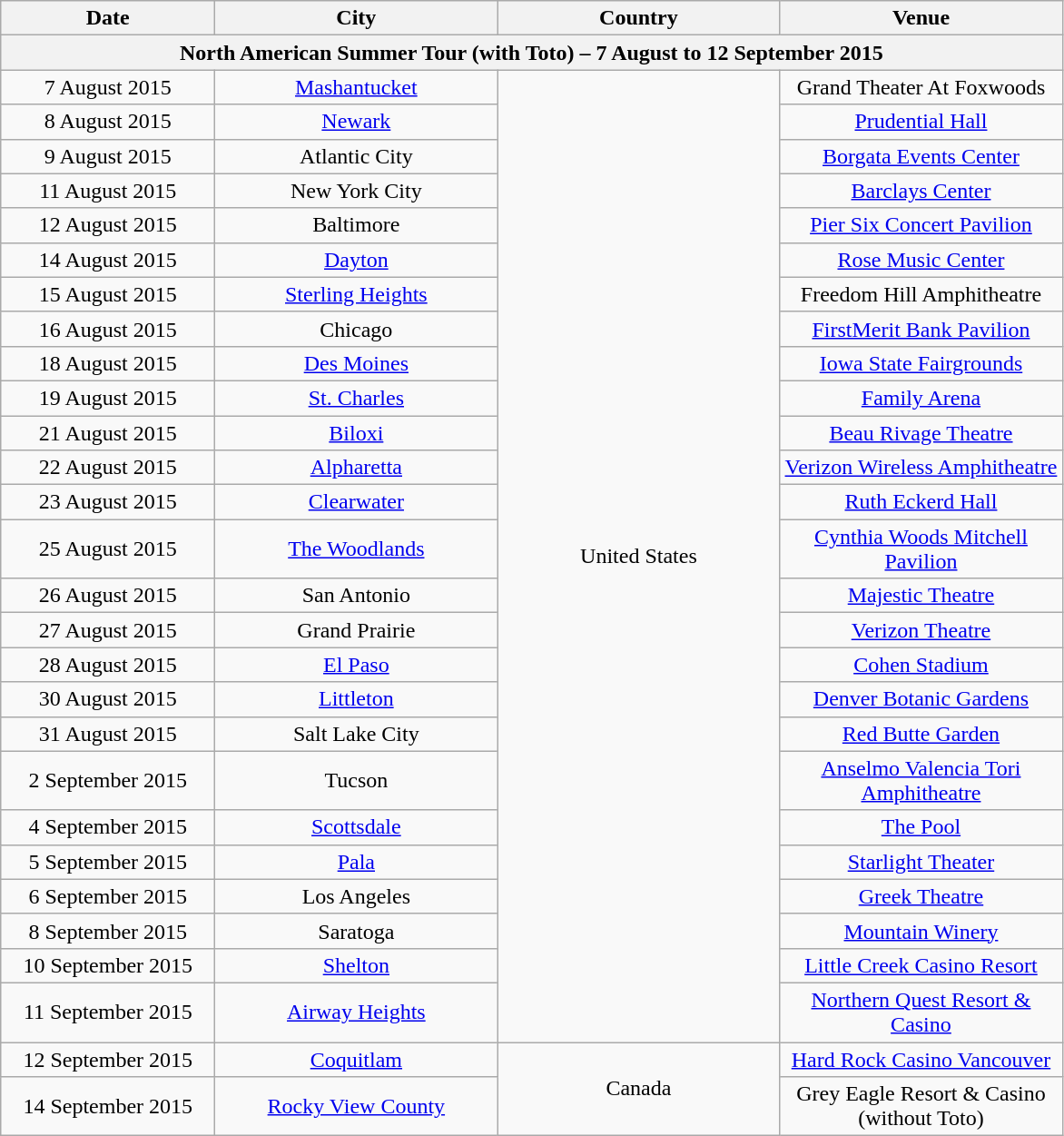<table class="wikitable" style="text-align:center;">
<tr>
<th style="width:150px;">Date</th>
<th style="width:200px;">City</th>
<th style="width:200px;">Country</th>
<th style="width:200px;">Venue</th>
</tr>
<tr>
<th colspan="4">North American Summer Tour (with Toto) – 7 August to 12 September 2015</th>
</tr>
<tr>
<td>7 August 2015</td>
<td><a href='#'>Mashantucket</a></td>
<td rowspan="26">United States</td>
<td>Grand Theater At Foxwoods</td>
</tr>
<tr>
<td>8 August 2015</td>
<td><a href='#'>Newark</a></td>
<td><a href='#'>Prudential Hall</a></td>
</tr>
<tr>
<td>9 August 2015</td>
<td>Atlantic City</td>
<td><a href='#'>Borgata Events Center</a></td>
</tr>
<tr>
<td>11 August 2015</td>
<td>New York City</td>
<td><a href='#'>Barclays Center</a></td>
</tr>
<tr>
<td>12 August 2015</td>
<td>Baltimore</td>
<td><a href='#'>Pier Six Concert Pavilion</a></td>
</tr>
<tr>
<td>14 August 2015</td>
<td><a href='#'>Dayton</a></td>
<td><a href='#'>Rose Music Center</a></td>
</tr>
<tr>
<td>15 August 2015</td>
<td><a href='#'>Sterling Heights</a></td>
<td>Freedom Hill Amphitheatre</td>
</tr>
<tr>
<td>16 August 2015</td>
<td>Chicago</td>
<td><a href='#'>FirstMerit Bank Pavilion</a></td>
</tr>
<tr>
<td>18 August 2015</td>
<td><a href='#'>Des Moines</a></td>
<td><a href='#'>Iowa State Fairgrounds</a></td>
</tr>
<tr>
<td>19 August 2015</td>
<td><a href='#'>St. Charles</a></td>
<td><a href='#'>Family Arena</a></td>
</tr>
<tr>
<td>21 August 2015</td>
<td><a href='#'>Biloxi</a></td>
<td><a href='#'>Beau Rivage Theatre</a></td>
</tr>
<tr>
<td>22 August 2015</td>
<td><a href='#'>Alpharetta</a></td>
<td><a href='#'>Verizon Wireless Amphitheatre</a></td>
</tr>
<tr>
<td>23 August 2015</td>
<td><a href='#'>Clearwater</a></td>
<td><a href='#'>Ruth Eckerd Hall</a></td>
</tr>
<tr>
<td>25 August 2015</td>
<td><a href='#'>The Woodlands</a></td>
<td><a href='#'>Cynthia Woods Mitchell Pavilion</a></td>
</tr>
<tr>
<td>26 August 2015</td>
<td>San Antonio</td>
<td><a href='#'>Majestic Theatre</a></td>
</tr>
<tr>
<td>27 August 2015</td>
<td>Grand Prairie</td>
<td><a href='#'>Verizon Theatre</a></td>
</tr>
<tr>
<td>28 August 2015</td>
<td><a href='#'>El Paso</a></td>
<td><a href='#'>Cohen Stadium</a></td>
</tr>
<tr>
<td>30 August 2015</td>
<td><a href='#'>Littleton</a></td>
<td><a href='#'>Denver Botanic Gardens</a></td>
</tr>
<tr>
<td>31 August 2015</td>
<td>Salt Lake City</td>
<td><a href='#'>Red Butte Garden</a></td>
</tr>
<tr>
<td>2 September 2015</td>
<td>Tucson</td>
<td><a href='#'>Anselmo Valencia Tori Amphitheatre</a></td>
</tr>
<tr>
<td>4 September 2015</td>
<td><a href='#'>Scottsdale</a></td>
<td><a href='#'>The Pool</a></td>
</tr>
<tr>
<td>5 September 2015</td>
<td><a href='#'>Pala</a></td>
<td><a href='#'>Starlight Theater</a></td>
</tr>
<tr>
<td>6 September 2015</td>
<td>Los Angeles</td>
<td><a href='#'>Greek Theatre</a></td>
</tr>
<tr>
<td>8 September 2015</td>
<td>Saratoga</td>
<td><a href='#'>Mountain Winery</a></td>
</tr>
<tr>
<td>10 September 2015</td>
<td><a href='#'>Shelton</a></td>
<td><a href='#'>Little Creek Casino Resort</a></td>
</tr>
<tr>
<td>11 September 2015</td>
<td><a href='#'>Airway Heights</a></td>
<td><a href='#'>Northern Quest Resort & Casino</a></td>
</tr>
<tr>
<td>12 September 2015</td>
<td><a href='#'>Coquitlam</a></td>
<td rowspan="2">Canada</td>
<td><a href='#'>Hard Rock Casino Vancouver</a></td>
</tr>
<tr>
<td>14 September 2015</td>
<td><a href='#'>Rocky View County</a></td>
<td>Grey Eagle Resort & Casino (without Toto)</td>
</tr>
</table>
